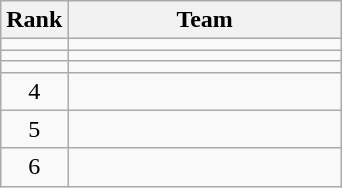<table class="wikitable" style="text-align:center;">
<tr>
<th>Rank</th>
<th width=175>Team</th>
</tr>
<tr>
<td></td>
<td align=left></td>
</tr>
<tr>
<td></td>
<td align=left></td>
</tr>
<tr>
<td></td>
<td align=left></td>
</tr>
<tr>
<td>4</td>
<td align=left></td>
</tr>
<tr>
<td>5</td>
<td align=left></td>
</tr>
<tr>
<td>6</td>
<td align=left></td>
</tr>
</table>
